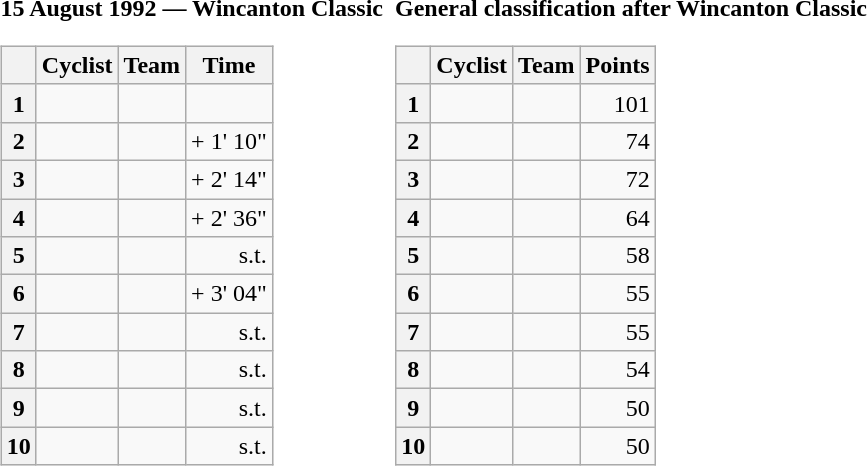<table>
<tr>
<td><strong>15 August 1992 — Wincanton Classic </strong><br><table class="wikitable">
<tr>
<th></th>
<th>Cyclist</th>
<th>Team</th>
<th>Time</th>
</tr>
<tr>
<th>1</th>
<td></td>
<td></td>
<td align="right"></td>
</tr>
<tr>
<th>2</th>
<td></td>
<td></td>
<td align="right">+ 1' 10"</td>
</tr>
<tr>
<th>3</th>
<td></td>
<td></td>
<td align="right">+ 2' 14"</td>
</tr>
<tr>
<th>4</th>
<td></td>
<td></td>
<td align="right">+ 2' 36"</td>
</tr>
<tr>
<th>5</th>
<td></td>
<td></td>
<td align="right">s.t.</td>
</tr>
<tr>
<th>6</th>
<td></td>
<td></td>
<td align="right">+ 3' 04"</td>
</tr>
<tr>
<th>7</th>
<td></td>
<td></td>
<td align="right">s.t.</td>
</tr>
<tr>
<th>8</th>
<td></td>
<td></td>
<td align="right">s.t.</td>
</tr>
<tr>
<th>9</th>
<td></td>
<td></td>
<td align="right">s.t.</td>
</tr>
<tr>
<th>10</th>
<td></td>
<td></td>
<td align="right">s.t.</td>
</tr>
</table>
</td>
<td></td>
<td><strong>General classification after Wincanton Classic</strong><br><table class="wikitable">
<tr>
<th></th>
<th>Cyclist</th>
<th>Team</th>
<th>Points</th>
</tr>
<tr>
<th>1</th>
<td> </td>
<td></td>
<td align="right">101</td>
</tr>
<tr>
<th>2</th>
<td></td>
<td></td>
<td align="right">74</td>
</tr>
<tr>
<th>3</th>
<td></td>
<td></td>
<td align="right">72</td>
</tr>
<tr>
<th>4</th>
<td></td>
<td></td>
<td align="right">64</td>
</tr>
<tr>
<th>5</th>
<td></td>
<td></td>
<td align="right">58</td>
</tr>
<tr>
<th>6</th>
<td></td>
<td></td>
<td align="right">55</td>
</tr>
<tr>
<th>7</th>
<td></td>
<td></td>
<td align="right">55</td>
</tr>
<tr>
<th>8</th>
<td></td>
<td></td>
<td align="right">54</td>
</tr>
<tr>
<th>9</th>
<td></td>
<td></td>
<td align="right">50</td>
</tr>
<tr>
<th>10</th>
<td></td>
<td></td>
<td align="right">50</td>
</tr>
</table>
</td>
</tr>
</table>
